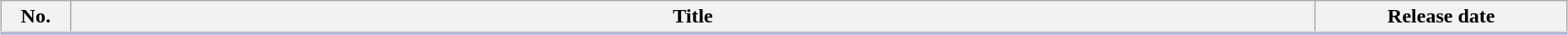<table class="wikitable" style="width:98%; margin:auto; background:#FFF;">
<tr style="border-bottom: 3px solid #CCF;">
<th style="width:3em;">No.</th>
<th>Title</th>
<th style="width:12em;">Release date</th>
</tr>
<tr>
</tr>
</table>
